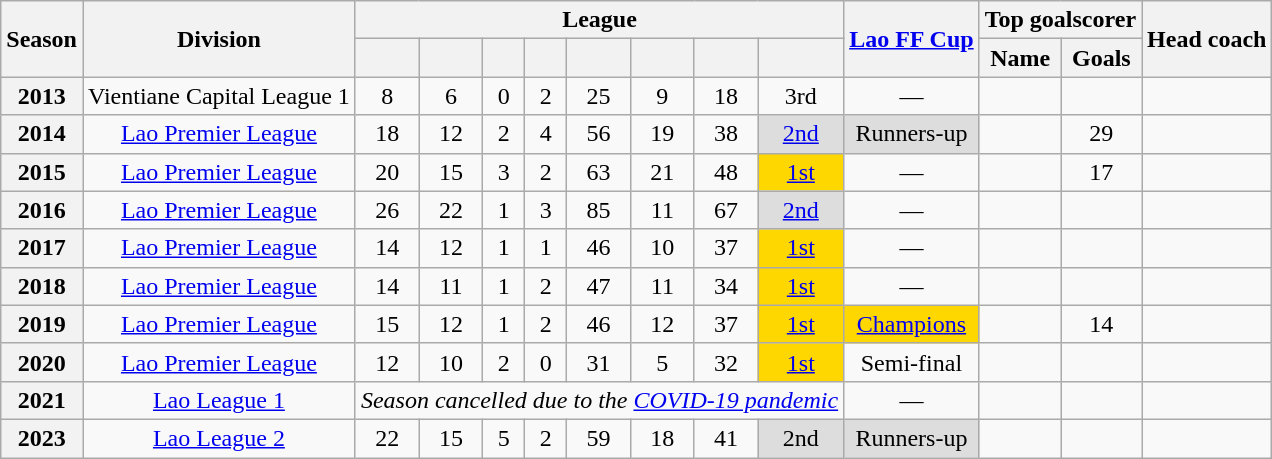<table class="wikitable plainrowheaders sortable" style="text-align:center;">
<tr>
<th scope=col rowspan=2>Season</th>
<th scope=col rowspan=2>Division</th>
<th scope=col colspan=8>League</th>
<th scope=col rowspan=2><a href='#'>Lao FF Cup</a></th>
<th scope=col colspan=2>Top goalscorer</th>
<th scope=col rowspan=2>Head coach</th>
</tr>
<tr>
<th scope=col></th>
<th scope=col></th>
<th scope=col></th>
<th scope=col></th>
<th scope=col></th>
<th scope=col></th>
<th scope=col></th>
<th scope=col></th>
<th scope=col>Name</th>
<th scope=col>Goals</th>
</tr>
<tr>
<th scope=row style=text-align:center>2013</th>
<td>Vientiane Capital League 1</td>
<td>8</td>
<td>6</td>
<td>0</td>
<td>2</td>
<td>25</td>
<td>9</td>
<td>18</td>
<td>3rd</td>
<td>—</td>
<td align=left></td>
<td></td>
<td align=left></td>
</tr>
<tr>
<th scope=row style=text-align:center>2014</th>
<td><a href='#'>Lao Premier League</a></td>
<td>18</td>
<td>12</td>
<td>2</td>
<td>4</td>
<td>56</td>
<td>19</td>
<td>38</td>
<td style=background-color:#DDD><a href='#'>2nd</a></td>
<td style=background-color:#DDD>Runners-up</td>
<td align=left></td>
<td>29</td>
<td align=left></td>
</tr>
<tr>
<th scope=row style=text-align:center>2015</th>
<td><a href='#'>Lao Premier League</a></td>
<td>20</td>
<td>15</td>
<td>3</td>
<td>2</td>
<td>63</td>
<td>21</td>
<td>48</td>
<td style=background-color:gold><a href='#'>1st</a></td>
<td>—</td>
<td align=left></td>
<td>17</td>
<td align=left></td>
</tr>
<tr>
<th scope=row style=text-align:center>2016</th>
<td><a href='#'>Lao Premier League</a></td>
<td>26</td>
<td>22</td>
<td>1</td>
<td>3</td>
<td>85</td>
<td>11</td>
<td>67</td>
<td style=background-color:#DDD><a href='#'>2nd</a></td>
<td>—</td>
<td align=left></td>
<td></td>
<td align=left></td>
</tr>
<tr>
<th scope=row style=text-align:center>2017</th>
<td><a href='#'>Lao Premier League</a></td>
<td>14</td>
<td>12</td>
<td>1</td>
<td>1</td>
<td>46</td>
<td>10</td>
<td>37</td>
<td style=background-color:gold><a href='#'>1st</a></td>
<td>—</td>
<td align=left></td>
<td></td>
<td align=left></td>
</tr>
<tr>
<th scope=row style=text-align:center>2018</th>
<td><a href='#'>Lao Premier League</a></td>
<td>14</td>
<td>11</td>
<td>1</td>
<td>2</td>
<td>47</td>
<td>11</td>
<td>34</td>
<td style=background-color:gold><a href='#'>1st</a></td>
<td>—</td>
<td align=left></td>
<td></td>
<td align=left></td>
</tr>
<tr>
<th scope=row style=text-align:center>2019</th>
<td><a href='#'>Lao Premier League</a></td>
<td>15</td>
<td>12</td>
<td>1</td>
<td>2</td>
<td>46</td>
<td>12</td>
<td>37</td>
<td style=background-color:gold><a href='#'>1st</a></td>
<td style=background-color:gold><a href='#'>Champions</a></td>
<td align=left></td>
<td>14</td>
<td align=left></td>
</tr>
<tr>
<th scope=row style=text-align:center>2020</th>
<td><a href='#'>Lao Premier League</a></td>
<td>12</td>
<td>10</td>
<td>2</td>
<td>0</td>
<td>31</td>
<td>5</td>
<td>32</td>
<td style=background-color:gold><a href='#'>1st</a></td>
<td>Semi-final</td>
<td align=left></td>
<td></td>
<td align=left></td>
</tr>
<tr>
<th scope=row style=text-align:center>2021</th>
<td><a href='#'>Lao League 1</a></td>
<td colspan=8><em>Season cancelled due to the <a href='#'>COVID-19 pandemic</a></em></td>
<td>—</td>
<td align=left></td>
<td></td>
<td align=left></td>
</tr>
<tr>
<th scope=row style=text-align:center>2023</th>
<td><a href='#'>Lao League 2</a></td>
<td>22</td>
<td>15</td>
<td>5</td>
<td>2</td>
<td>59</td>
<td>18</td>
<td>41</td>
<td style=background-color:#DDD>2nd</td>
<td style=background-color:#DDD>Runners-up</td>
<td align=left></td>
<td></td>
<td align=left></td>
</tr>
</table>
